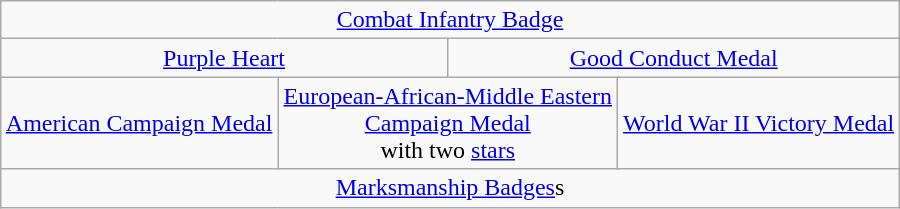<table class="wikitable" style="margin:1em auto; text-align:center;">
<tr>
<td colspan="12"><a href='#'>Combat Infantry Badge</a></td>
</tr>
<tr>
<td colspan="4.5" style="text-align:center;"><a href='#'>Purple Heart</a></td>
<td colspan="4.5" style="text-align:center;"><a href='#'>Good Conduct Medal</a></td>
</tr>
<tr>
<td colspan="3"><a href='#'>American Campaign Medal</a></td>
<td colspan="3"><a href='#'>European-African-Middle Eastern<br>Campaign Medal</a><br>with two <a href='#'>stars</a></td>
<td colspan="3"><a href='#'>World War II Victory Medal</a></td>
</tr>
<tr>
<td colspan="12"><a href='#'>Marksmanship Badges</a>s</td>
</tr>
</table>
